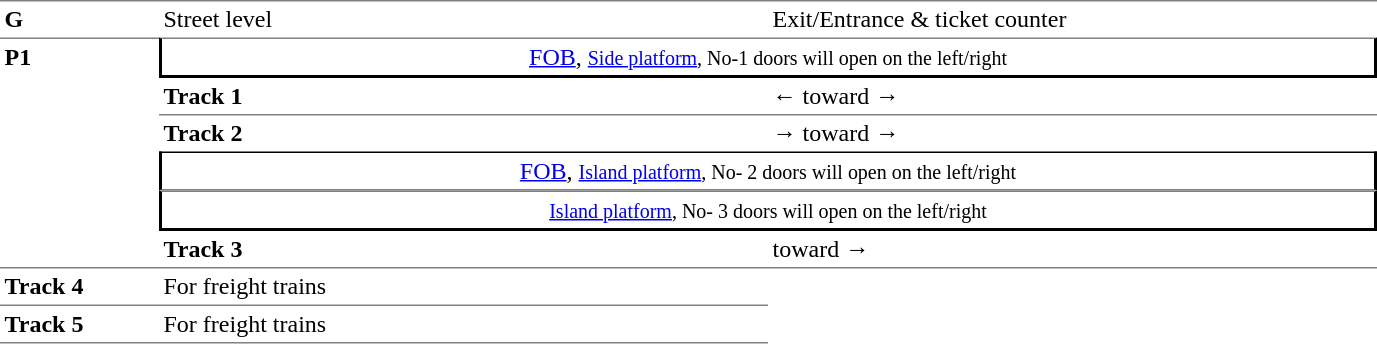<table table border=0 cellspacing=0 cellpadding=3>
<tr>
<td style="border-top:solid 1px gray;" width=50 valign=top><strong>G</strong></td>
<td style="border-top:solid 1px gray;" width=100 valign=top>Street level</td>
<td style="border-top:solid 1px gray;" width=400 valign=top>Exit/Entrance & ticket counter</td>
</tr>
<tr>
<td style="border-top:solid 1px gray;border-bottom:solid 1px gray;" width=50 rowspan=6 valign=top><strong>P1</strong></td>
<td style="border-top:solid 1px gray;border-right:solid 2px black;border-left:solid 2px black;border-bottom:solid 2px black;text-align:center;" colspan=2><a href='#'>FOB</a>, <small><a href='#'>Side platform</a>, No-1 doors will open on the left/right</small></td>
</tr>
<tr>
<td style="border-bottom:solid 1px gray;" width=100><strong>Track 1</strong></td>
<td style="border-bottom:solid 1px gray;" width=400>← toward →</td>
</tr>
<tr>
<td><strong>Track 2</strong></td>
<td><span>→</span>  toward →</td>
</tr>
<tr>
<td style="border-top:solid 1px black;border-right:solid 2px black;border-left:solid 2px black;border-bottom:solid 1px gray;text-align:center;" colspan=2><a href='#'>FOB</a>, <small><a href='#'>Island platform</a>, No- 2 doors will open on the left/right</small></td>
</tr>
<tr>
<td style="border-top:solid 1px gray;border-right:solid 2px black;border-left:solid 2px black;border-bottom:solid 2px black;text-align:center;" colspan=2><small><a href='#'>Island platform</a>, No- 3 doors will open on the left/right</small></td>
</tr>
<tr>
<td style="border-bottom:solid 1px gray;" width=100><strong>Track 3</strong></td>
<td style="border-bottom:solid 1px gray;" width=400>toward →</td>
</tr>
<tr>
<td style="border-bottom:solid 1px gray;" width=100><strong>Track 4</strong></td>
<td style="border-bottom:solid 1px gray;" width=400>For freight trains</td>
</tr>
<tr>
<td style="border-bottom:solid 1px gray;" width=100><strong>Track 5</strong></td>
<td style="border-bottom:solid 1px gray;" width=400>For freight trains</td>
</tr>
</table>
